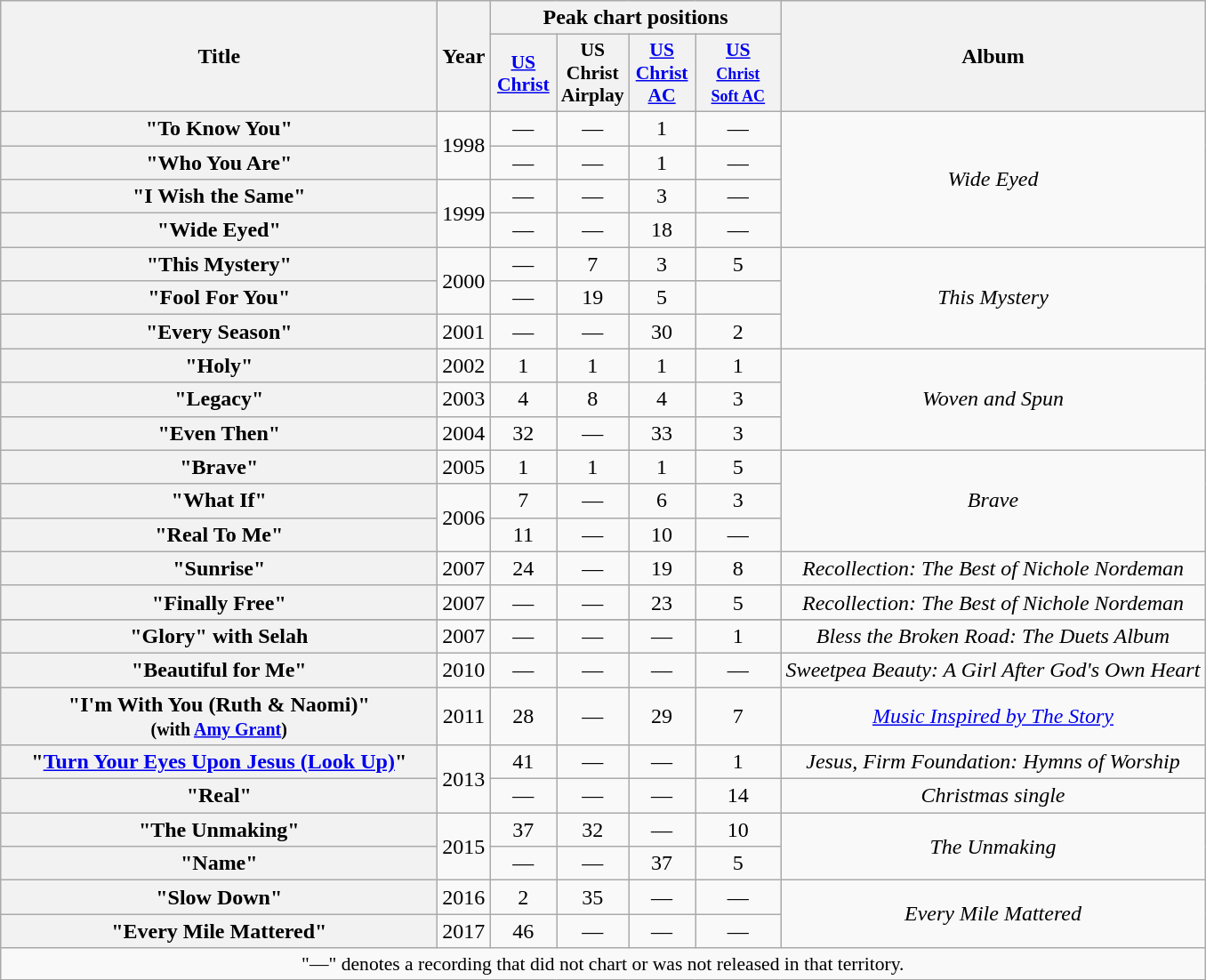<table class="wikitable plainrowheaders" style="text-align:center;" border="1">
<tr>
<th scope="col" rowspan="2" style="width:20em;">Title</th>
<th scope="col" rowspan="2">Year</th>
<th scope="col" colspan="4">Peak chart positions</th>
<th scope="col" rowspan="2">Album</th>
</tr>
<tr>
<th scope="col" style="width:3em;font-size:90%;"><a href='#'>US<br>Christ</a><br></th>
<th scope="col" style="width:3em;font-size:90%;">US<br>Christ Airplay<br></th>
<th scope="col" style="width:3em;font-size:90%;"><a href='#'>US<br>Christ AC</a><br></th>
<th scope="col" style="width:4em;font-size:90%;"><a href='#'>US<br><small>Christ<br>Soft AC</small></a><br></th>
</tr>
<tr>
<th scope="row">"To Know You"</th>
<td rowspan="2">1998</td>
<td>—</td>
<td>—</td>
<td>1</td>
<td>—</td>
<td rowspan="4"><em>Wide Eyed</em></td>
</tr>
<tr>
<th scope="row">"Who You Are"</th>
<td>—</td>
<td>—</td>
<td>1</td>
<td>—</td>
</tr>
<tr>
<th scope="row">"I Wish the Same"</th>
<td rowspan="2">1999</td>
<td>—</td>
<td>—</td>
<td>3</td>
<td>—</td>
</tr>
<tr>
<th scope="row">"Wide Eyed"</th>
<td>—</td>
<td>—</td>
<td>18</td>
<td>—</td>
</tr>
<tr>
<th scope="row">"This Mystery"</th>
<td rowspan="2">2000</td>
<td>—</td>
<td>7</td>
<td>3</td>
<td>5</td>
<td rowspan="3"><em>This Mystery</em></td>
</tr>
<tr>
<th scope="row">"Fool For You"</th>
<td>—</td>
<td>19</td>
<td>5</td>
</tr>
<tr>
<th scope="row">"Every Season"</th>
<td rowspan="1">2001</td>
<td>—</td>
<td>—</td>
<td>30</td>
<td>2</td>
</tr>
<tr>
<th scope="row">"Holy"</th>
<td>2002</td>
<td>1</td>
<td>1</td>
<td>1</td>
<td>1</td>
<td rowspan="3"><em>Woven and Spun</em></td>
</tr>
<tr>
<th scope="row">"Legacy"</th>
<td>2003</td>
<td>4</td>
<td>8</td>
<td>4</td>
<td>3</td>
</tr>
<tr>
<th scope="row">"Even Then"</th>
<td>2004</td>
<td>32</td>
<td>—</td>
<td>33</td>
<td>3</td>
</tr>
<tr>
<th scope="row">"Brave"</th>
<td>2005</td>
<td>1</td>
<td>1</td>
<td>1</td>
<td>5</td>
<td rowspan="3"><em>Brave</em></td>
</tr>
<tr>
<th scope="row">"What If"</th>
<td rowspan="2">2006</td>
<td>7</td>
<td>—</td>
<td>6</td>
<td>3</td>
</tr>
<tr>
<th scope="row">"Real To Me"</th>
<td>11</td>
<td>—</td>
<td>10</td>
<td>—</td>
</tr>
<tr>
<th scope="row">"Sunrise"</th>
<td>2007</td>
<td>24</td>
<td>—</td>
<td>19</td>
<td>8</td>
<td><em>Recollection: The Best of Nichole Nordeman</em></td>
</tr>
<tr>
<th scope="row">"Finally Free"</th>
<td>2007</td>
<td>—</td>
<td>—</td>
<td>23</td>
<td>5</td>
<td><em>Recollection: The Best of Nichole Nordeman</em></td>
</tr>
<tr>
</tr>
<tr>
<th scope="row">"Glory" with Selah</th>
<td>2007</td>
<td>—</td>
<td>—</td>
<td>—</td>
<td>1</td>
<td><em>Bless the Broken Road: The Duets Album</em></td>
</tr>
<tr>
<th scope="row">"Beautiful for Me"</th>
<td>2010</td>
<td>—</td>
<td>—</td>
<td>—</td>
<td>—</td>
<td><em>Sweetpea Beauty: A Girl After God's Own Heart</em></td>
</tr>
<tr>
<th scope="row">"I'm With You (Ruth & Naomi)"<br><small>(with <a href='#'>Amy Grant</a>)</small></th>
<td>2011</td>
<td>28</td>
<td>—</td>
<td>29</td>
<td>7</td>
<td><em><a href='#'>Music Inspired by The Story</a></em></td>
</tr>
<tr>
<th scope="row">"<a href='#'>Turn Your Eyes Upon Jesus (Look Up)</a>"</th>
<td rowspan="2">2013</td>
<td>41</td>
<td>—</td>
<td>—</td>
<td>1</td>
<td><em>Jesus, Firm Foundation: Hymns of Worship</em></td>
</tr>
<tr>
<th scope="row">"Real"</th>
<td>—</td>
<td>—</td>
<td>—</td>
<td>14</td>
<td><em>Christmas single</em></td>
</tr>
<tr>
<th scope="row">"The Unmaking"</th>
<td rowspan="2">2015</td>
<td>37</td>
<td>32</td>
<td>—</td>
<td>10</td>
<td rowspan="2"><em>The Unmaking</em></td>
</tr>
<tr>
<th scope="row">"Name"</th>
<td>—</td>
<td>—</td>
<td>37</td>
<td>5</td>
</tr>
<tr>
<th scope="row">"Slow Down"</th>
<td>2016</td>
<td>2</td>
<td>35</td>
<td>—</td>
<td>—</td>
<td rowspan="2"><em>Every Mile Mattered</em></td>
</tr>
<tr>
<th scope="row">"Every Mile Mattered"</th>
<td>2017</td>
<td>46</td>
<td>—</td>
<td>—</td>
<td>—</td>
</tr>
<tr>
<td colspan="7" style="font-size:90%">"—" denotes a recording that did not chart or was not released in that territory.</td>
</tr>
</table>
